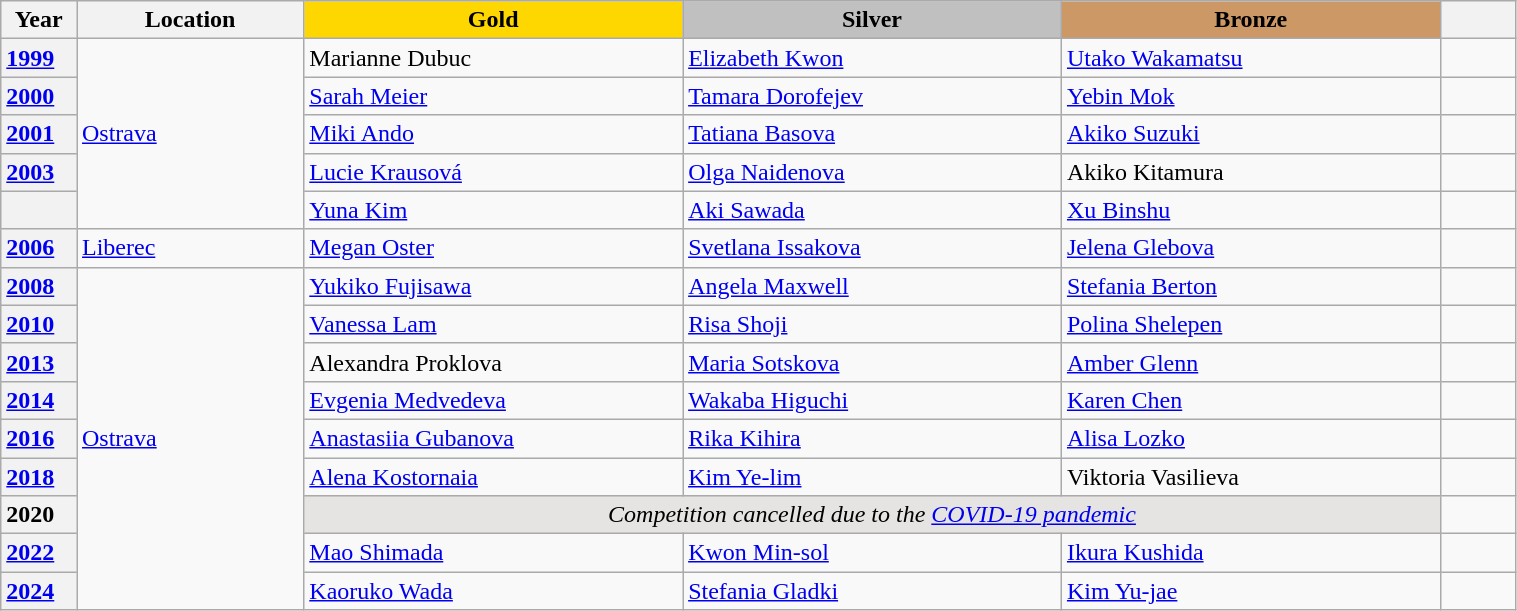<table class="wikitable unsortable" style="text-align:left; width:80%">
<tr>
<th scope="col" style="text-align:center; width:5%">Year</th>
<th scope="col" style="text-align:center; width:15%">Location</th>
<th scope="col" style="text-align:center; width:25%; background:gold">Gold</th>
<th scope="col" style="text-align:center; width:25%; background:silver">Silver</th>
<th scope="col" style="text-align:center; width:25%; background:#c96">Bronze</th>
<th scope="col" style="text-align:center; width:5%"></th>
</tr>
<tr>
<th scope="row" style="text-align:left"><a href='#'>1999</a></th>
<td rowspan="5"><a href='#'>Ostrava</a></td>
<td> Marianne Dubuc</td>
<td> <a href='#'>Elizabeth Kwon</a></td>
<td> <a href='#'>Utako Wakamatsu</a></td>
<td></td>
</tr>
<tr>
<th scope="row" style="text-align:left"><a href='#'>2000</a></th>
<td> <a href='#'>Sarah Meier</a></td>
<td> <a href='#'>Tamara Dorofejev</a></td>
<td> <a href='#'>Yebin Mok</a></td>
<td></td>
</tr>
<tr>
<th scope="row" style="text-align:left"><a href='#'>2001</a></th>
<td> <a href='#'>Miki Ando</a></td>
<td> <a href='#'>Tatiana Basova</a></td>
<td> <a href='#'>Akiko Suzuki</a></td>
<td></td>
</tr>
<tr>
<th scope="row" style="text-align:left"><a href='#'>2003</a></th>
<td> <a href='#'>Lucie Krausová</a></td>
<td> <a href='#'>Olga Naidenova</a></td>
<td> Akiko Kitamura</td>
<td></td>
</tr>
<tr>
<th scope="row" style="text-align:left"></th>
<td> <a href='#'>Yuna Kim</a></td>
<td> <a href='#'>Aki Sawada</a></td>
<td> <a href='#'>Xu Binshu</a></td>
<td></td>
</tr>
<tr>
<th scope="row" style="text-align:left"><a href='#'>2006</a></th>
<td><a href='#'>Liberec</a></td>
<td> <a href='#'>Megan Oster</a></td>
<td> <a href='#'>Svetlana Issakova</a></td>
<td> <a href='#'>Jelena Glebova</a></td>
<td></td>
</tr>
<tr>
<th scope="row" style="text-align:left"><a href='#'>2008</a></th>
<td rowspan="9"><a href='#'>Ostrava</a></td>
<td> <a href='#'>Yukiko Fujisawa</a></td>
<td> <a href='#'>Angela Maxwell</a></td>
<td> <a href='#'>Stefania Berton</a></td>
<td></td>
</tr>
<tr>
<th scope="row" style="text-align:left"><a href='#'>2010</a></th>
<td> <a href='#'>Vanessa Lam</a></td>
<td> <a href='#'>Risa Shoji</a></td>
<td> <a href='#'>Polina Shelepen</a></td>
<td></td>
</tr>
<tr>
<th scope="row" style="text-align:left"><a href='#'>2013</a></th>
<td> Alexandra Proklova</td>
<td> <a href='#'>Maria Sotskova</a></td>
<td> <a href='#'>Amber Glenn</a></td>
<td></td>
</tr>
<tr>
<th scope="row" style="text-align:left"><a href='#'>2014</a></th>
<td> <a href='#'>Evgenia Medvedeva</a></td>
<td> <a href='#'>Wakaba Higuchi</a></td>
<td> <a href='#'>Karen Chen</a></td>
<td></td>
</tr>
<tr>
<th scope="row" style="text-align:left"><a href='#'>2016</a></th>
<td> <a href='#'>Anastasiia Gubanova</a></td>
<td> <a href='#'>Rika Kihira</a></td>
<td> <a href='#'>Alisa Lozko</a></td>
<td></td>
</tr>
<tr>
<th scope="row" style="text-align:left"><a href='#'>2018</a></th>
<td> <a href='#'>Alena Kostornaia</a></td>
<td> <a href='#'>Kim Ye-lim</a></td>
<td> Viktoria Vasilieva</td>
<td></td>
</tr>
<tr>
<th scope="row" style="text-align:left">2020</th>
<td colspan="3" align="center" bgcolor="e5e4e2"><em>Competition cancelled due to the <a href='#'>COVID-19 pandemic</a></em></td>
<td></td>
</tr>
<tr>
<th scope="row" style="text-align:left"><a href='#'>2022</a></th>
<td> <a href='#'>Mao Shimada</a></td>
<td> <a href='#'>Kwon Min-sol</a></td>
<td> <a href='#'>Ikura Kushida</a></td>
<td></td>
</tr>
<tr>
<th scope="row" style="text-align:left"><a href='#'>2024</a></th>
<td> <a href='#'>Kaoruko Wada</a></td>
<td> <a href='#'>Stefania Gladki</a></td>
<td> <a href='#'>Kim Yu-jae</a></td>
<td></td>
</tr>
</table>
